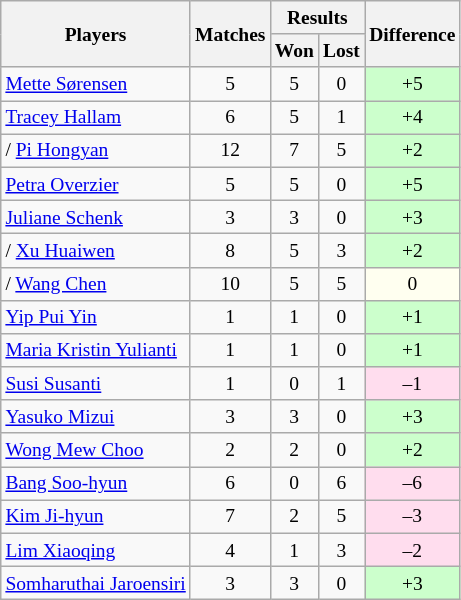<table class=wikitable style="text-align:center; font-size:small">
<tr>
<th rowspan="2">Players</th>
<th rowspan="2">Matches</th>
<th colspan="2">Results</th>
<th rowspan="2">Difference</th>
</tr>
<tr>
<th>Won</th>
<th>Lost</th>
</tr>
<tr>
<td align="left"> <a href='#'>Mette Sørensen</a></td>
<td>5</td>
<td>5</td>
<td>0</td>
<td bgcolor="#ccffcc">+5</td>
</tr>
<tr>
<td align="left"> <a href='#'>Tracey Hallam</a></td>
<td>6</td>
<td>5</td>
<td>1</td>
<td bgcolor="#ccffcc">+4</td>
</tr>
<tr>
<td align="left">/ <a href='#'>Pi Hongyan</a></td>
<td>12</td>
<td>7</td>
<td>5</td>
<td bgcolor="#ccffcc">+2</td>
</tr>
<tr>
<td align="left"> <a href='#'>Petra Overzier</a></td>
<td>5</td>
<td>5</td>
<td>0</td>
<td bgcolor="#ccffcc">+5</td>
</tr>
<tr>
<td align="left"> <a href='#'>Juliane Schenk</a></td>
<td>3</td>
<td>3</td>
<td>0</td>
<td bgcolor="#ccffcc">+3</td>
</tr>
<tr>
<td align="left">/ <a href='#'>Xu Huaiwen</a></td>
<td>8</td>
<td>5</td>
<td>3</td>
<td bgcolor="#ccffcc">+2</td>
</tr>
<tr>
<td align="left">/ <a href='#'>Wang Chen</a></td>
<td>10</td>
<td>5</td>
<td>5</td>
<td bgcolor="#fffff0">0</td>
</tr>
<tr>
<td align="left"> <a href='#'>Yip Pui Yin</a></td>
<td>1</td>
<td>1</td>
<td>0</td>
<td bgcolor="#ccffcc">+1</td>
</tr>
<tr>
<td align="left"> <a href='#'>Maria Kristin Yulianti</a></td>
<td>1</td>
<td>1</td>
<td>0</td>
<td bgcolor="#ccffcc">+1</td>
</tr>
<tr>
<td align="left"> <a href='#'>Susi Susanti</a></td>
<td>1</td>
<td>0</td>
<td>1</td>
<td bgcolor="#ffddee">–1</td>
</tr>
<tr>
<td align="left"> <a href='#'>Yasuko Mizui</a></td>
<td>3</td>
<td>3</td>
<td>0</td>
<td bgcolor="#ccffcc">+3</td>
</tr>
<tr>
<td align="left"> <a href='#'>Wong Mew Choo</a></td>
<td>2</td>
<td>2</td>
<td>0</td>
<td bgcolor="#ccffcc">+2</td>
</tr>
<tr>
<td align="left"> <a href='#'>Bang Soo-hyun</a></td>
<td>6</td>
<td>0</td>
<td>6</td>
<td bgcolor="#ffddee">–6</td>
</tr>
<tr>
<td align="left"> <a href='#'>Kim Ji-hyun</a></td>
<td>7</td>
<td>2</td>
<td>5</td>
<td bgcolor="#ffddee">–3</td>
</tr>
<tr>
<td align="left"> <a href='#'>Lim Xiaoqing</a></td>
<td>4</td>
<td>1</td>
<td>3</td>
<td bgcolor="#ffddee">–2</td>
</tr>
<tr>
<td align="left"> <a href='#'>Somharuthai Jaroensiri</a></td>
<td>3</td>
<td>3</td>
<td>0</td>
<td bgcolor="#ccffcc">+3</td>
</tr>
</table>
